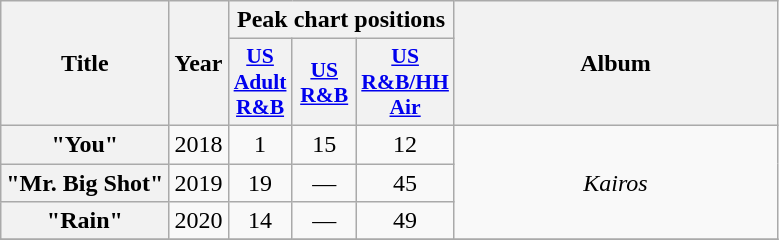<table class="wikitable plainrowheaders" style="text-align:center;">
<tr List of singles as a lead artist, showing year released and album name>
<th scope="col" rowspan="2">Title</th>
<th scope="col" rowspan="2" style="width:1em;">Year</th>
<th scope="col" colspan="3">Peak chart positions</th>
<th scope="col" rowspan="2" style="width:13em;">Album</th>
</tr>
<tr>
<th scope="col" style="width:2.5em; font-size:90%;"><a href='#'>US<br>Adult<br>R&B</a></th>
<th scope="col" style="width:2.5em; font-size:90%;"><a href='#'>US R&B</a></th>
<th scope="col" style="width:2.5em; font-size:90%;"><a href='#'>US<br>R&B/HH<br>Air</a></th>
</tr>
<tr>
<th scope="row">"You"</th>
<td>2018</td>
<td>1<br></td>
<td>15<br></td>
<td>12<br></td>
<td rowspan="3"><em>Kairos</em></td>
</tr>
<tr>
<th scope="row">"Mr. Big Shot"</th>
<td>2019</td>
<td>19<br></td>
<td>—</td>
<td>45<br></td>
</tr>
<tr>
<th scope="row">"Rain"</th>
<td>2020</td>
<td>14<br></td>
<td>—</td>
<td>49<br></td>
</tr>
<tr>
</tr>
</table>
